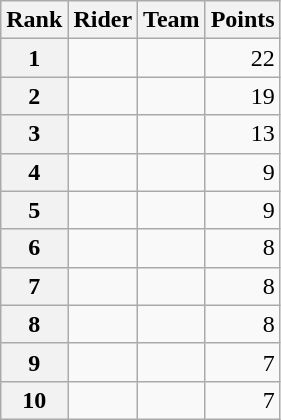<table class="wikitable">
<tr>
<th scope="col">Rank</th>
<th scope="col">Rider</th>
<th scope="col">Team</th>
<th scope="col">Points</th>
</tr>
<tr>
<th scope="row">1</th>
<td> </td>
<td></td>
<td style="text-align:right;">22</td>
</tr>
<tr>
<th scope="row">2</th>
<td></td>
<td></td>
<td style="text-align:right;">19</td>
</tr>
<tr>
<th scope="row">3</th>
<td></td>
<td></td>
<td style="text-align:right;">13</td>
</tr>
<tr>
<th scope="row">4</th>
<td> </td>
<td></td>
<td style="text-align:right;">9</td>
</tr>
<tr>
<th scope="row">5</th>
<td></td>
<td></td>
<td style="text-align:right;">9</td>
</tr>
<tr>
<th scope="row">6</th>
<td></td>
<td></td>
<td style="text-align:right;">8</td>
</tr>
<tr>
<th scope="row">7</th>
<td></td>
<td></td>
<td style="text-align:right;">8</td>
</tr>
<tr>
<th scope="row">8</th>
<td></td>
<td></td>
<td style="text-align:right;">8</td>
</tr>
<tr>
<th scope="row">9</th>
<td></td>
<td></td>
<td style="text-align:right;">7</td>
</tr>
<tr>
<th scope="row">10</th>
<td></td>
<td></td>
<td style="text-align:right;">7</td>
</tr>
</table>
